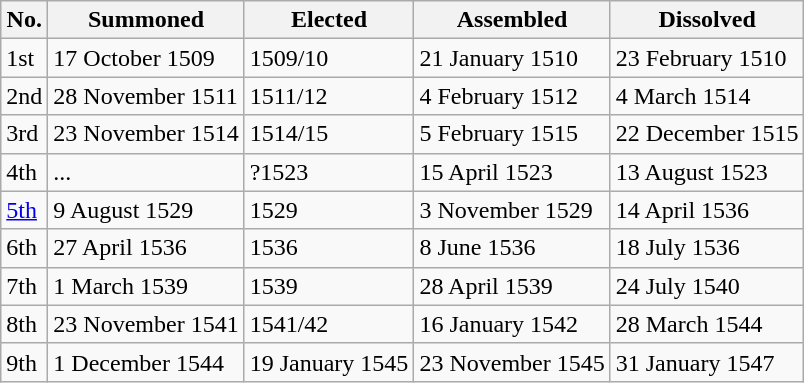<table class="wikitable">
<tr>
<th>No.</th>
<th>Summoned</th>
<th>Elected</th>
<th>Assembled</th>
<th>Dissolved</th>
</tr>
<tr>
<td>1st</td>
<td>17 October 1509</td>
<td>1509/10</td>
<td>21 January 1510</td>
<td>23 February 1510</td>
</tr>
<tr>
<td>2nd</td>
<td>28 November 1511</td>
<td>1511/12</td>
<td>4 February 1512</td>
<td>4 March 1514</td>
</tr>
<tr>
<td>3rd</td>
<td>23 November 1514</td>
<td>1514/15</td>
<td>5 February 1515</td>
<td>22 December 1515</td>
</tr>
<tr>
<td>4th</td>
<td>...</td>
<td>?1523</td>
<td>15 April 1523</td>
<td>13 August 1523</td>
</tr>
<tr>
<td><a href='#'>5th</a></td>
<td>9 August 1529</td>
<td>1529</td>
<td>3 November 1529</td>
<td>14 April 1536</td>
</tr>
<tr>
<td>6th</td>
<td>27 April 1536</td>
<td>1536</td>
<td>8 June 1536</td>
<td>18 July 1536</td>
</tr>
<tr>
<td>7th</td>
<td>1 March 1539</td>
<td>1539</td>
<td>28 April 1539</td>
<td>24 July 1540</td>
</tr>
<tr>
<td>8th</td>
<td>23 November 1541</td>
<td>1541/42</td>
<td>16 January 1542</td>
<td>28 March 1544</td>
</tr>
<tr>
<td>9th</td>
<td>1 December 1544</td>
<td>19 January 1545</td>
<td>23 November 1545</td>
<td>31 January 1547</td>
</tr>
</table>
